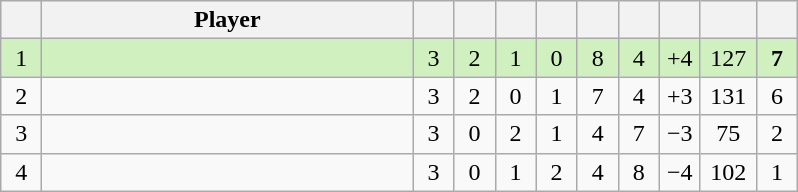<table class="wikitable" style="text-align:center; margin: 1em auto 1em auto, align:left">
<tr>
<th width=20></th>
<th width=240>Player</th>
<th width=20></th>
<th width=20></th>
<th width=20></th>
<th width=20></th>
<th width=20></th>
<th width=20></th>
<th width=20></th>
<th width=30></th>
<th width=20></th>
</tr>
<tr style="background:#D0F0C0;">
<td>1</td>
<td align=left></td>
<td>3</td>
<td>2</td>
<td>1</td>
<td>0</td>
<td>8</td>
<td>4</td>
<td>+4</td>
<td>127</td>
<td><strong>7</strong></td>
</tr>
<tr style=>
<td>2</td>
<td align=left></td>
<td>3</td>
<td>2</td>
<td>0</td>
<td>1</td>
<td>7</td>
<td>4</td>
<td>+3</td>
<td>131</td>
<td>6</td>
</tr>
<tr style=>
<td>3</td>
<td align=left></td>
<td>3</td>
<td>0</td>
<td>2</td>
<td>1</td>
<td>4</td>
<td>7</td>
<td>−3</td>
<td>75</td>
<td>2</td>
</tr>
<tr style=>
<td>4</td>
<td align=left></td>
<td>3</td>
<td>0</td>
<td>1</td>
<td>2</td>
<td>4</td>
<td>8</td>
<td>−4</td>
<td>102</td>
<td>1</td>
</tr>
</table>
